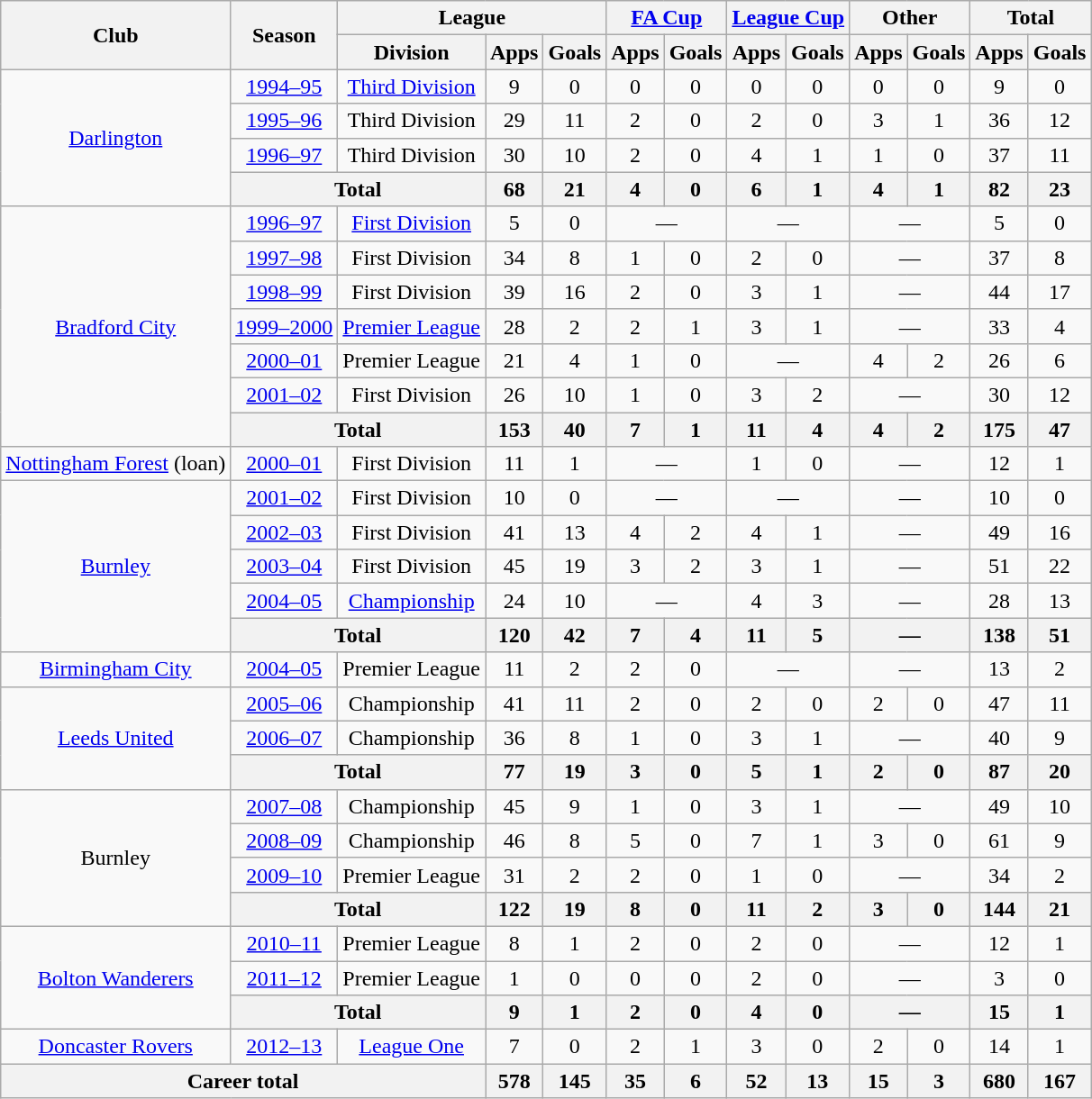<table class="wikitable" style="text-align:center">
<tr>
<th rowspan="2">Club</th>
<th rowspan="2">Season</th>
<th colspan="3">League</th>
<th colspan="2"><a href='#'>FA Cup</a></th>
<th colspan="2"><a href='#'>League Cup</a></th>
<th colspan="2">Other</th>
<th colspan="2">Total</th>
</tr>
<tr>
<th>Division</th>
<th>Apps</th>
<th>Goals</th>
<th>Apps</th>
<th>Goals</th>
<th>Apps</th>
<th>Goals</th>
<th>Apps</th>
<th>Goals</th>
<th>Apps</th>
<th>Goals</th>
</tr>
<tr>
<td rowspan="4"><a href='#'>Darlington</a></td>
<td><a href='#'>1994–95</a></td>
<td><a href='#'>Third Division</a></td>
<td>9</td>
<td>0</td>
<td>0</td>
<td>0</td>
<td>0</td>
<td>0</td>
<td>0</td>
<td>0</td>
<td>9</td>
<td>0</td>
</tr>
<tr>
<td><a href='#'>1995–96</a></td>
<td>Third Division</td>
<td>29</td>
<td>11</td>
<td>2</td>
<td>0</td>
<td>2</td>
<td>0</td>
<td>3</td>
<td>1</td>
<td>36</td>
<td>12</td>
</tr>
<tr>
<td><a href='#'>1996–97</a></td>
<td>Third Division</td>
<td>30</td>
<td>10</td>
<td>2</td>
<td>0</td>
<td>4</td>
<td>1</td>
<td>1</td>
<td>0</td>
<td>37</td>
<td>11</td>
</tr>
<tr>
<th colspan="2">Total</th>
<th>68</th>
<th>21</th>
<th>4</th>
<th>0</th>
<th>6</th>
<th>1</th>
<th>4</th>
<th>1</th>
<th>82</th>
<th>23</th>
</tr>
<tr>
<td rowspan="7"><a href='#'>Bradford City</a></td>
<td><a href='#'>1996–97</a></td>
<td><a href='#'>First Division</a></td>
<td>5</td>
<td>0</td>
<td colspan="2">—</td>
<td colspan="2">—</td>
<td colspan="2">—</td>
<td>5</td>
<td>0</td>
</tr>
<tr>
<td><a href='#'>1997–98</a></td>
<td>First Division</td>
<td>34</td>
<td>8</td>
<td>1</td>
<td>0</td>
<td>2</td>
<td>0</td>
<td colspan="2">—</td>
<td>37</td>
<td>8</td>
</tr>
<tr>
<td><a href='#'>1998–99</a></td>
<td>First Division</td>
<td>39</td>
<td>16</td>
<td>2</td>
<td>0</td>
<td>3</td>
<td>1</td>
<td colspan="2">—</td>
<td>44</td>
<td>17</td>
</tr>
<tr>
<td><a href='#'>1999–2000</a></td>
<td><a href='#'>Premier League</a></td>
<td>28</td>
<td>2</td>
<td>2</td>
<td>1</td>
<td>3</td>
<td>1</td>
<td colspan="2">—</td>
<td>33</td>
<td>4</td>
</tr>
<tr>
<td><a href='#'>2000–01</a></td>
<td>Premier League</td>
<td>21</td>
<td>4</td>
<td>1</td>
<td>0</td>
<td colspan="2">—</td>
<td>4</td>
<td>2</td>
<td>26</td>
<td>6</td>
</tr>
<tr>
<td><a href='#'>2001–02</a></td>
<td>First Division</td>
<td>26</td>
<td>10</td>
<td>1</td>
<td>0</td>
<td>3</td>
<td>2</td>
<td colspan="2">—</td>
<td>30</td>
<td>12</td>
</tr>
<tr>
<th colspan="2">Total</th>
<th>153</th>
<th>40</th>
<th>7</th>
<th>1</th>
<th>11</th>
<th>4</th>
<th>4</th>
<th>2</th>
<th>175</th>
<th>47</th>
</tr>
<tr>
<td><a href='#'>Nottingham Forest</a> (loan)</td>
<td><a href='#'>2000–01</a></td>
<td>First Division</td>
<td>11</td>
<td>1</td>
<td colspan="2">—</td>
<td>1</td>
<td>0</td>
<td colspan="2">—</td>
<td>12</td>
<td>1</td>
</tr>
<tr>
<td rowspan="5"><a href='#'>Burnley</a></td>
<td><a href='#'>2001–02</a></td>
<td>First Division</td>
<td>10</td>
<td>0</td>
<td colspan="2">—</td>
<td colspan="2">—</td>
<td colspan="2">—</td>
<td>10</td>
<td>0</td>
</tr>
<tr>
<td><a href='#'>2002–03</a></td>
<td>First Division</td>
<td>41</td>
<td>13</td>
<td>4</td>
<td>2</td>
<td>4</td>
<td>1</td>
<td colspan="2">—</td>
<td>49</td>
<td>16</td>
</tr>
<tr>
<td><a href='#'>2003–04</a></td>
<td>First Division</td>
<td>45</td>
<td>19</td>
<td>3</td>
<td>2</td>
<td>3</td>
<td>1</td>
<td colspan="2">—</td>
<td>51</td>
<td>22</td>
</tr>
<tr>
<td><a href='#'>2004–05</a></td>
<td><a href='#'>Championship</a></td>
<td>24</td>
<td>10</td>
<td colspan="2">—</td>
<td>4</td>
<td>3</td>
<td colspan="2">—</td>
<td>28</td>
<td>13</td>
</tr>
<tr>
<th colspan="2">Total</th>
<th>120</th>
<th>42</th>
<th>7</th>
<th>4</th>
<th>11</th>
<th>5</th>
<th colspan="2">—</th>
<th>138</th>
<th>51</th>
</tr>
<tr>
<td><a href='#'>Birmingham City</a></td>
<td><a href='#'>2004–05</a></td>
<td>Premier League</td>
<td>11</td>
<td>2</td>
<td>2</td>
<td>0</td>
<td colspan="2">—</td>
<td colspan="2">—</td>
<td>13</td>
<td>2</td>
</tr>
<tr>
<td rowspan="3"><a href='#'>Leeds United</a></td>
<td><a href='#'>2005–06</a></td>
<td>Championship</td>
<td>41</td>
<td>11</td>
<td>2</td>
<td>0</td>
<td>2</td>
<td>0</td>
<td>2</td>
<td>0</td>
<td>47</td>
<td>11</td>
</tr>
<tr>
<td><a href='#'>2006–07</a></td>
<td>Championship</td>
<td>36</td>
<td>8</td>
<td>1</td>
<td>0</td>
<td>3</td>
<td>1</td>
<td colspan="2">—</td>
<td>40</td>
<td>9</td>
</tr>
<tr>
<th colspan="2">Total</th>
<th>77</th>
<th>19</th>
<th>3</th>
<th>0</th>
<th>5</th>
<th>1</th>
<th>2</th>
<th>0</th>
<th>87</th>
<th>20</th>
</tr>
<tr>
<td rowspan="4">Burnley</td>
<td><a href='#'>2007–08</a></td>
<td>Championship</td>
<td>45</td>
<td>9</td>
<td>1</td>
<td>0</td>
<td>3</td>
<td>1</td>
<td colspan="2">—</td>
<td>49</td>
<td>10</td>
</tr>
<tr>
<td><a href='#'>2008–09</a></td>
<td>Championship</td>
<td>46</td>
<td>8</td>
<td>5</td>
<td>0</td>
<td>7</td>
<td>1</td>
<td>3</td>
<td>0</td>
<td>61</td>
<td>9</td>
</tr>
<tr>
<td><a href='#'>2009–10</a></td>
<td>Premier League</td>
<td>31</td>
<td>2</td>
<td>2</td>
<td>0</td>
<td>1</td>
<td>0</td>
<td colspan="2">—</td>
<td>34</td>
<td>2</td>
</tr>
<tr>
<th colspan="2">Total</th>
<th>122</th>
<th>19</th>
<th>8</th>
<th>0</th>
<th>11</th>
<th>2</th>
<th>3</th>
<th>0</th>
<th>144</th>
<th>21</th>
</tr>
<tr>
<td rowspan="3"><a href='#'>Bolton Wanderers</a></td>
<td><a href='#'>2010–11</a></td>
<td>Premier League</td>
<td>8</td>
<td>1</td>
<td>2</td>
<td>0</td>
<td>2</td>
<td>0</td>
<td colspan="2">—</td>
<td>12</td>
<td>1</td>
</tr>
<tr>
<td><a href='#'>2011–12</a></td>
<td>Premier League</td>
<td>1</td>
<td>0</td>
<td>0</td>
<td>0</td>
<td>2</td>
<td>0</td>
<td colspan="2">—</td>
<td>3</td>
<td>0</td>
</tr>
<tr>
<th colspan="2">Total</th>
<th>9</th>
<th>1</th>
<th>2</th>
<th>0</th>
<th>4</th>
<th>0</th>
<th colspan="2">—</th>
<th>15</th>
<th>1</th>
</tr>
<tr>
<td><a href='#'>Doncaster Rovers</a></td>
<td><a href='#'>2012–13</a></td>
<td><a href='#'>League One</a></td>
<td>7</td>
<td>0</td>
<td>2</td>
<td>1</td>
<td>3</td>
<td>0</td>
<td>2</td>
<td>0</td>
<td>14</td>
<td>1</td>
</tr>
<tr>
<th colspan="3">Career total</th>
<th>578</th>
<th>145</th>
<th>35</th>
<th>6</th>
<th>52</th>
<th>13</th>
<th>15</th>
<th>3</th>
<th>680</th>
<th>167</th>
</tr>
</table>
